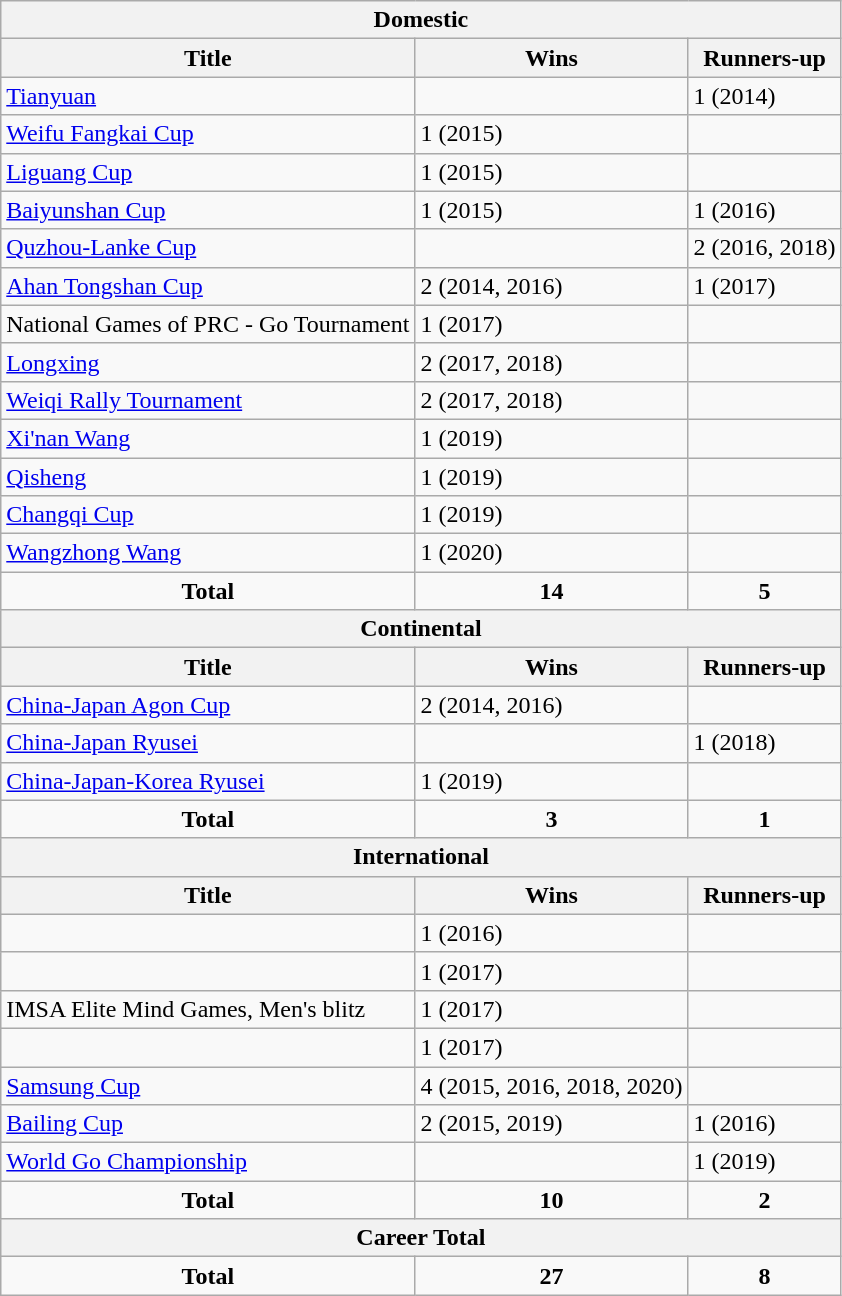<table class="wikitable">
<tr>
<th colspan=3>Domestic</th>
</tr>
<tr>
<th>Title</th>
<th>Wins</th>
<th>Runners-up</th>
</tr>
<tr>
<td><a href='#'>Tianyuan</a></td>
<td></td>
<td>1 (2014)</td>
</tr>
<tr>
<td><a href='#'>Weifu Fangkai Cup</a></td>
<td>1 (2015)</td>
<td></td>
</tr>
<tr>
<td><a href='#'>Liguang Cup</a></td>
<td>1 (2015)</td>
<td></td>
</tr>
<tr>
<td><a href='#'>Baiyunshan Cup</a></td>
<td>1 (2015)</td>
<td>1 (2016)</td>
</tr>
<tr>
<td><a href='#'>Quzhou-Lanke Cup</a></td>
<td></td>
<td>2 (2016, 2018)</td>
</tr>
<tr>
<td><a href='#'>Ahan Tongshan Cup</a></td>
<td>2 (2014, 2016)</td>
<td>1 (2017)</td>
</tr>
<tr>
<td>National Games of PRC - Go Tournament</td>
<td>1 (2017)</td>
<td></td>
</tr>
<tr>
<td><a href='#'>Longxing</a></td>
<td>2 (2017, 2018)</td>
<td></td>
</tr>
<tr>
<td><a href='#'>Weiqi Rally Tournament</a></td>
<td>2 (2017, 2018)</td>
<td></td>
</tr>
<tr>
<td><a href='#'>Xi'nan Wang</a></td>
<td>1 (2019)</td>
<td></td>
</tr>
<tr>
<td><a href='#'>Qisheng</a></td>
<td>1 (2019)</td>
<td></td>
</tr>
<tr>
<td><a href='#'>Changqi Cup</a></td>
<td>1 (2019)</td>
<td></td>
</tr>
<tr>
<td><a href='#'>Wangzhong Wang</a></td>
<td>1 (2020)</td>
<td></td>
</tr>
<tr align="center">
<td><strong>Total</strong></td>
<td><strong>14</strong></td>
<td><strong>5</strong></td>
</tr>
<tr>
<th colspan=3>Continental</th>
</tr>
<tr>
<th>Title</th>
<th>Wins</th>
<th>Runners-up</th>
</tr>
<tr>
<td><a href='#'>China-Japan Agon Cup</a></td>
<td>2 (2014, 2016)</td>
<td></td>
</tr>
<tr>
<td><a href='#'>China-Japan Ryusei</a></td>
<td></td>
<td>1 (2018)</td>
</tr>
<tr>
<td><a href='#'>China-Japan-Korea Ryusei</a></td>
<td>1 (2019)</td>
<td></td>
</tr>
<tr align="center">
<td><strong>Total</strong></td>
<td><strong>3</strong></td>
<td><strong>1</strong></td>
</tr>
<tr>
<th colspan=3>International</th>
</tr>
<tr>
<th>Title</th>
<th>Wins</th>
<th>Runners-up</th>
</tr>
<tr>
<td></td>
<td>1 (2016)</td>
<td></td>
</tr>
<tr>
<td></td>
<td>1 (2017)</td>
<td></td>
</tr>
<tr>
<td>IMSA Elite Mind Games, Men's blitz</td>
<td>1 (2017)</td>
<td></td>
</tr>
<tr>
<td></td>
<td>1 (2017)</td>
<td></td>
</tr>
<tr>
<td><a href='#'>Samsung Cup</a></td>
<td>4 (2015, 2016, 2018, 2020)</td>
<td></td>
</tr>
<tr>
<td><a href='#'>Bailing Cup</a></td>
<td>2 (2015, 2019)</td>
<td>1 (2016)</td>
</tr>
<tr>
<td><a href='#'>World Go Championship</a></td>
<td></td>
<td>1 (2019)</td>
</tr>
<tr align="center">
<td><strong>Total</strong></td>
<td><strong>10</strong></td>
<td><strong>2</strong></td>
</tr>
<tr>
<th colspan=3>Career Total</th>
</tr>
<tr align="center">
<td><strong>Total</strong></td>
<td><strong>27</strong></td>
<td><strong>8</strong></td>
</tr>
</table>
